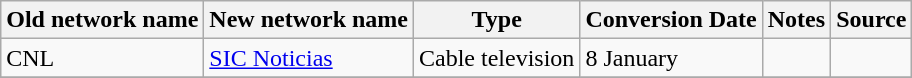<table class="wikitable">
<tr>
<th>Old network name</th>
<th>New network name</th>
<th>Type</th>
<th>Conversion Date</th>
<th>Notes</th>
<th>Source</th>
</tr>
<tr>
<td>CNL</td>
<td><a href='#'>SIC Noticias</a></td>
<td>Cable television</td>
<td>8 January</td>
<td></td>
<td></td>
</tr>
<tr>
</tr>
</table>
